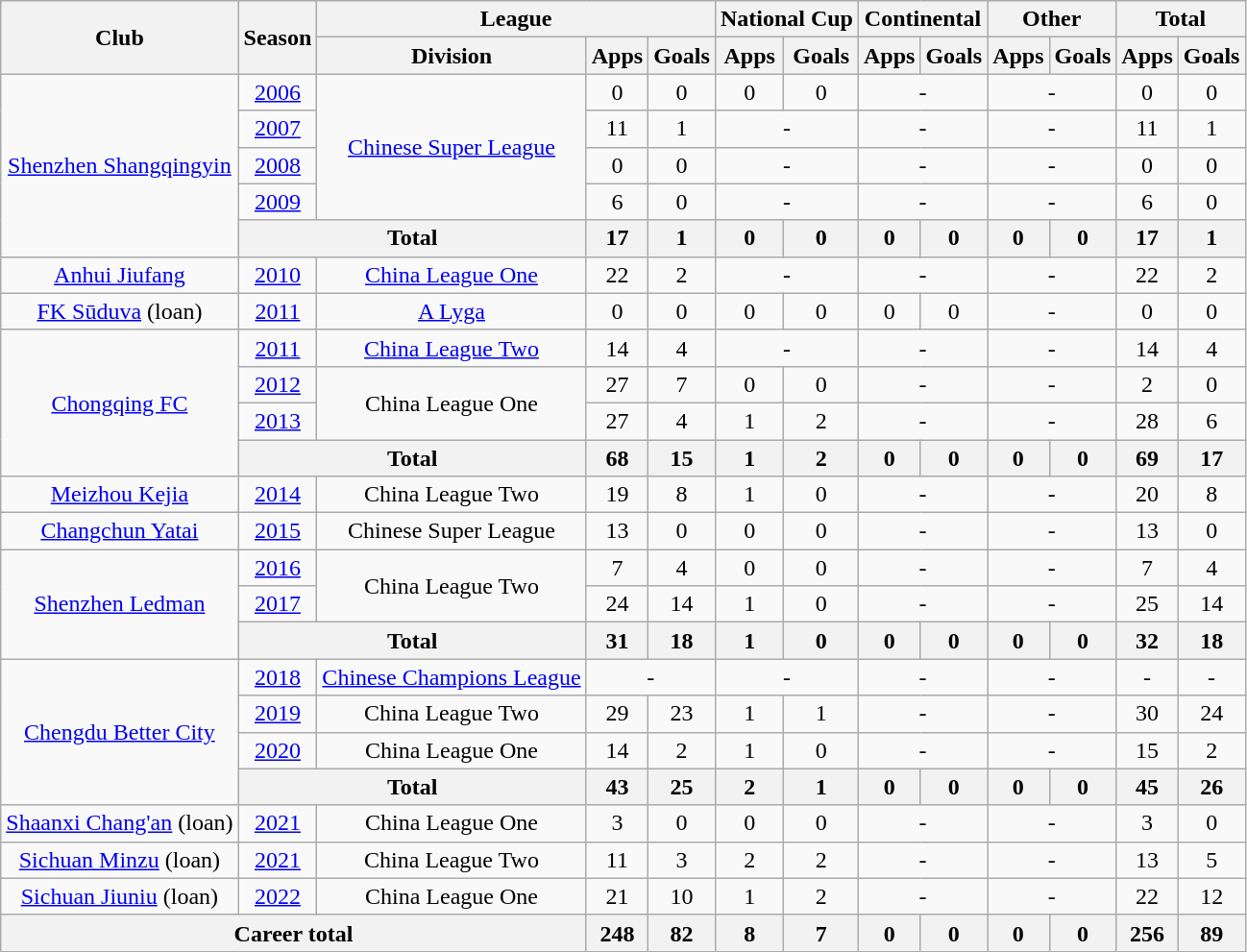<table class="wikitable" style="text-align: center">
<tr>
<th rowspan="2">Club</th>
<th rowspan="2">Season</th>
<th colspan="3">League</th>
<th colspan="2">National Cup</th>
<th colspan="2">Continental</th>
<th colspan="2">Other</th>
<th colspan="2">Total</th>
</tr>
<tr>
<th>Division</th>
<th>Apps</th>
<th>Goals</th>
<th>Apps</th>
<th>Goals</th>
<th>Apps</th>
<th>Goals</th>
<th>Apps</th>
<th>Goals</th>
<th>Apps</th>
<th>Goals</th>
</tr>
<tr>
<td rowspan=5><a href='#'>Shenzhen Shangqingyin</a></td>
<td><a href='#'>2006</a></td>
<td rowspan=4><a href='#'>Chinese Super League</a></td>
<td>0</td>
<td>0</td>
<td>0</td>
<td>0</td>
<td colspan="2">-</td>
<td colspan="2">-</td>
<td>0</td>
<td>0</td>
</tr>
<tr>
<td><a href='#'>2007</a></td>
<td>11</td>
<td>1</td>
<td colspan="2">-</td>
<td colspan="2">-</td>
<td colspan="2">-</td>
<td>11</td>
<td>1</td>
</tr>
<tr>
<td><a href='#'>2008</a></td>
<td>0</td>
<td>0</td>
<td colspan="2">-</td>
<td colspan="2">-</td>
<td colspan="2">-</td>
<td>0</td>
<td>0</td>
</tr>
<tr>
<td><a href='#'>2009</a></td>
<td>6</td>
<td>0</td>
<td colspan="2">-</td>
<td colspan="2">-</td>
<td colspan="2">-</td>
<td>6</td>
<td>0</td>
</tr>
<tr>
<th colspan="2">Total</th>
<th>17</th>
<th>1</th>
<th>0</th>
<th>0</th>
<th>0</th>
<th>0</th>
<th>0</th>
<th>0</th>
<th>17</th>
<th>1</th>
</tr>
<tr>
<td><a href='#'>Anhui Jiufang</a></td>
<td><a href='#'>2010</a></td>
<td><a href='#'>China League One</a></td>
<td>22</td>
<td>2</td>
<td colspan="2">-</td>
<td colspan="2">-</td>
<td colspan="2">-</td>
<td>22</td>
<td>2</td>
</tr>
<tr>
<td><a href='#'>FK Sūduva</a> (loan)</td>
<td><a href='#'>2011</a></td>
<td><a href='#'>A Lyga</a></td>
<td>0</td>
<td>0</td>
<td>0</td>
<td>0</td>
<td>0</td>
<td>0</td>
<td colspan="2">-</td>
<td>0</td>
<td>0</td>
</tr>
<tr>
<td rowspan=4><a href='#'>Chongqing FC</a></td>
<td><a href='#'>2011</a></td>
<td><a href='#'>China League Two</a></td>
<td>14</td>
<td>4</td>
<td colspan="2">-</td>
<td colspan="2">-</td>
<td colspan="2">-</td>
<td>14</td>
<td>4</td>
</tr>
<tr>
<td><a href='#'>2012</a></td>
<td rowspan=2>China League One</td>
<td>27</td>
<td>7</td>
<td>0</td>
<td>0</td>
<td colspan="2">-</td>
<td colspan="2">-</td>
<td>2</td>
<td>0</td>
</tr>
<tr>
<td><a href='#'>2013</a></td>
<td>27</td>
<td>4</td>
<td>1</td>
<td>2</td>
<td colspan="2">-</td>
<td colspan="2">-</td>
<td>28</td>
<td>6</td>
</tr>
<tr>
<th colspan="2">Total</th>
<th>68</th>
<th>15</th>
<th>1</th>
<th>2</th>
<th>0</th>
<th>0</th>
<th>0</th>
<th>0</th>
<th>69</th>
<th>17</th>
</tr>
<tr>
<td><a href='#'>Meizhou Kejia</a></td>
<td><a href='#'>2014</a></td>
<td>China League Two</td>
<td>19</td>
<td>8</td>
<td>1</td>
<td>0</td>
<td colspan="2">-</td>
<td colspan="2">-</td>
<td>20</td>
<td>8</td>
</tr>
<tr>
<td><a href='#'>Changchun Yatai</a></td>
<td><a href='#'>2015</a></td>
<td>Chinese Super League</td>
<td>13</td>
<td>0</td>
<td>0</td>
<td>0</td>
<td colspan="2">-</td>
<td colspan="2">-</td>
<td>13</td>
<td>0</td>
</tr>
<tr>
<td rowspan=3><a href='#'>Shenzhen Ledman</a></td>
<td><a href='#'>2016</a></td>
<td rowspan=2>China League Two</td>
<td>7</td>
<td>4</td>
<td>0</td>
<td>0</td>
<td colspan="2">-</td>
<td colspan="2">-</td>
<td>7</td>
<td>4</td>
</tr>
<tr>
<td><a href='#'>2017</a></td>
<td>24</td>
<td>14</td>
<td>1</td>
<td>0</td>
<td colspan="2">-</td>
<td colspan="2">-</td>
<td>25</td>
<td>14</td>
</tr>
<tr>
<th colspan="2">Total</th>
<th>31</th>
<th>18</th>
<th>1</th>
<th>0</th>
<th>0</th>
<th>0</th>
<th>0</th>
<th>0</th>
<th>32</th>
<th>18</th>
</tr>
<tr>
<td rowspan=4><a href='#'>Chengdu Better City</a></td>
<td><a href='#'>2018</a></td>
<td><a href='#'>Chinese Champions League</a></td>
<td colspan="2">-</td>
<td colspan="2">-</td>
<td colspan="2">-</td>
<td colspan="2">-</td>
<td>-</td>
<td>-</td>
</tr>
<tr>
<td><a href='#'>2019</a></td>
<td>China League Two</td>
<td>29</td>
<td>23</td>
<td>1</td>
<td>1</td>
<td colspan="2">-</td>
<td colspan="2">-</td>
<td>30</td>
<td>24</td>
</tr>
<tr>
<td><a href='#'>2020</a></td>
<td>China League One</td>
<td>14</td>
<td>2</td>
<td>1</td>
<td>0</td>
<td colspan="2">-</td>
<td colspan="2">-</td>
<td>15</td>
<td>2</td>
</tr>
<tr>
<th colspan="2">Total</th>
<th>43</th>
<th>25</th>
<th>2</th>
<th>1</th>
<th>0</th>
<th>0</th>
<th>0</th>
<th>0</th>
<th>45</th>
<th>26</th>
</tr>
<tr>
<td><a href='#'>Shaanxi Chang'an</a> (loan)</td>
<td><a href='#'>2021</a></td>
<td>China League One</td>
<td>3</td>
<td>0</td>
<td>0</td>
<td>0</td>
<td colspan="2">-</td>
<td colspan="2">-</td>
<td>3</td>
<td>0</td>
</tr>
<tr>
<td><a href='#'>Sichuan Minzu</a> (loan)</td>
<td><a href='#'>2021</a></td>
<td>China League Two</td>
<td>11</td>
<td>3</td>
<td>2</td>
<td>2</td>
<td colspan="2">-</td>
<td colspan="2">-</td>
<td>13</td>
<td>5</td>
</tr>
<tr>
<td><a href='#'>Sichuan Jiuniu</a> (loan)</td>
<td><a href='#'>2022</a></td>
<td>China League One</td>
<td>21</td>
<td>10</td>
<td>1</td>
<td>2</td>
<td colspan="2">-</td>
<td colspan="2">-</td>
<td>22</td>
<td>12</td>
</tr>
<tr>
<th colspan=3>Career total</th>
<th>248</th>
<th>82</th>
<th>8</th>
<th>7</th>
<th>0</th>
<th>0</th>
<th>0</th>
<th>0</th>
<th>256</th>
<th>89</th>
</tr>
</table>
